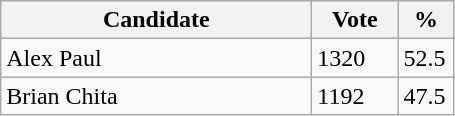<table class="wikitable">
<tr>
<th bgcolor="#DDDDFF" width="200px">Candidate</th>
<th bgcolor="#DDDDFF" width="50px">Vote</th>
<th bgcolor="#DDDDFF" width="30px">%</th>
</tr>
<tr>
<td>Alex Paul</td>
<td>1320</td>
<td>52.5</td>
</tr>
<tr>
<td>Brian Chita</td>
<td>1192</td>
<td>47.5</td>
</tr>
</table>
